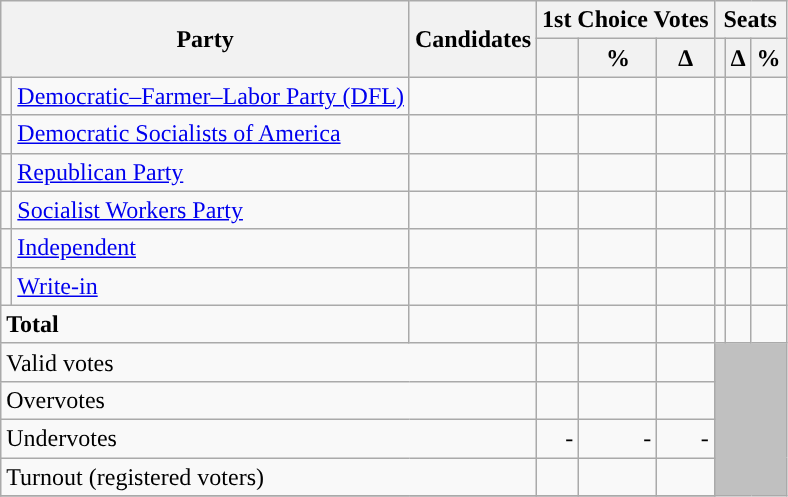<table class="wikitable mw-collapsible mw-collapsed">
<tr>
<th rowspan="2" colspan="2">Party</th>
<th rowspan="2">Candidates</th>
<th colspan="3">1st Choice Votes</th>
<th colspan="3">Seats</th>
</tr>
<tr>
<th></th>
<th>%</th>
<th>∆</th>
<th></th>
<th>∆</th>
<th>%</th>
</tr>
<tr>
<td style="background-color:"></td>
<td><a href='#'>Democratic–Farmer–Labor Party (DFL)</a></td>
<td align="right"></td>
<td align="right"></td>
<td align="right"></td>
<td align="right"></td>
<td align="right"></td>
<td align="right"></td>
<td align="right"></td>
</tr>
<tr>
<td style="background-color:"></td>
<td><a href='#'>Democratic Socialists of America</a></td>
<td align="right"></td>
<td align="right"></td>
<td align="right"></td>
<td align="right"></td>
<td align="right"></td>
<td align="right"></td>
<td align="right"></td>
</tr>
<tr>
<td style="background-color:"></td>
<td><a href='#'>Republican Party</a></td>
<td align="right"></td>
<td align="right"></td>
<td align="right"></td>
<td align="right"></td>
<td align="right"></td>
<td align="right"></td>
<td align="right"></td>
</tr>
<tr>
<td style="background-color:"></td>
<td><a href='#'>Socialist Workers Party</a></td>
<td align="right"></td>
<td align="right"></td>
<td align="right"></td>
<td align="right"></td>
<td align="right"></td>
<td align="right"></td>
<td align="right"></td>
</tr>
<tr>
<td style="background-color:"></td>
<td><a href='#'>Independent</a></td>
<td align="right"></td>
<td align="right"></td>
<td align="right"></td>
<td align="right"></td>
<td align="right"></td>
<td align="right"></td>
<td align="right"></td>
</tr>
<tr>
<td style="background-color:"></td>
<td><a href='#'>Write-in</a></td>
<td align="right"></td>
<td align="right"></td>
<td align="right"></td>
<td align="right"></td>
<td align="right"></td>
<td align="right"></td>
<td align="right"></td>
</tr>
<tr>
<td colspan="2" align="left"><strong>Total</strong></td>
<td align="right"></td>
<td align="right"></td>
<td align="right"></td>
<td align="right"></td>
<td align="right"></td>
<td align="right"></td>
<td align="right"></td>
</tr>
<tr>
<td colspan="3" align="left">Valid votes</td>
<td colspan="1" align="right"></td>
<td colspan="1" align="right"></td>
<td colspan="1" align="right"></td>
<td colspan="3" rowspan="5" style="background:silver;"></td>
</tr>
<tr>
<td colspan="3" align="left">Overvotes</td>
<td colspan="1" align="right"></td>
<td colspan="1" align="right"></td>
<td colspan="1" align="right"></td>
</tr>
<tr>
<td colspan="3" align="left">Undervotes</td>
<td colspan="1" align="right">-</td>
<td colspan="1" align="right">-</td>
<td colspan="1" align="right">-</td>
</tr>
<tr>
<td colspan="3" align="left">Turnout (registered voters)</td>
<td colspan="1" align="right"></td>
<td colspan="1" align="right"></td>
<td colspan="1" align="right"></td>
</tr>
<tr>
</tr>
</table>
